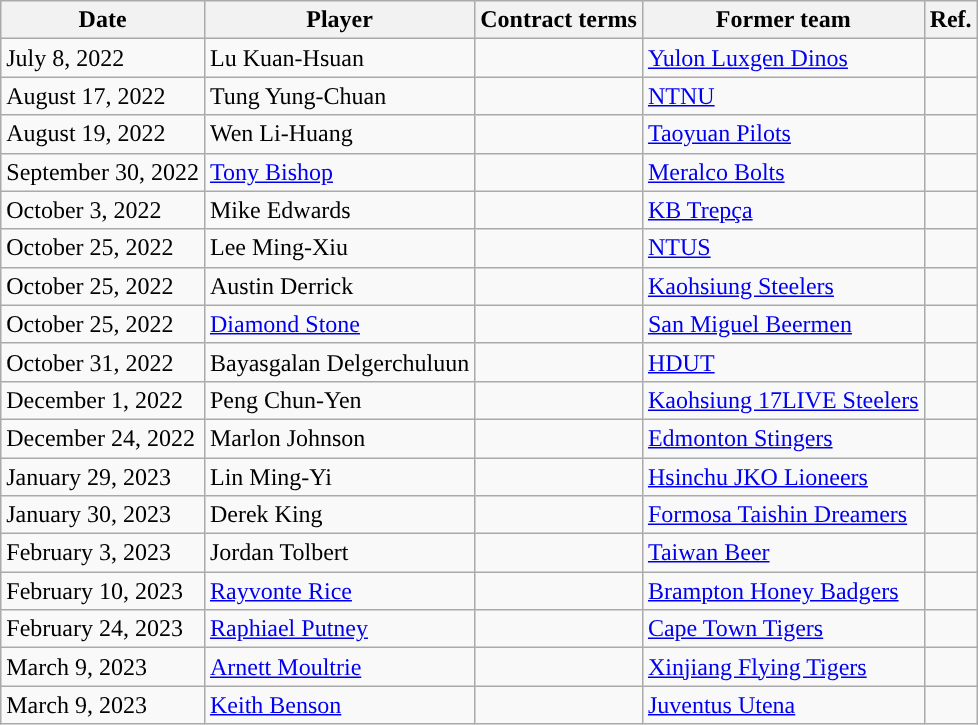<table class="wikitable">
<tr>
<th>Date</th>
<th>Player</th>
<th>Contract terms</th>
<th>Former team</th>
<th>Ref.</th>
</tr>
<tr>
<td>July 8, 2022</td>
<td>Lu Kuan-Hsuan</td>
<td></td>
<td> <a href='#'>Yulon Luxgen Dinos</a></td>
<td></td>
</tr>
<tr>
<td>August 17, 2022</td>
<td>Tung Yung-Chuan</td>
<td></td>
<td> <a href='#'>NTNU</a></td>
<td></td>
</tr>
<tr>
<td>August 19, 2022</td>
<td>Wen Li-Huang</td>
<td></td>
<td> <a href='#'>Taoyuan Pilots</a></td>
<td></td>
</tr>
<tr>
<td>September 30, 2022</td>
<td><a href='#'>Tony Bishop</a></td>
<td></td>
<td> <a href='#'>Meralco Bolts</a></td>
<td></td>
</tr>
<tr>
<td>October 3, 2022</td>
<td>Mike Edwards</td>
<td></td>
<td> <a href='#'>KB Trepça</a></td>
<td></td>
</tr>
<tr>
<td>October 25, 2022</td>
<td>Lee Ming-Xiu</td>
<td></td>
<td> <a href='#'>NTUS</a></td>
<td></td>
</tr>
<tr>
<td>October 25, 2022</td>
<td>Austin Derrick</td>
<td></td>
<td> <a href='#'>Kaohsiung Steelers</a></td>
<td></td>
</tr>
<tr>
<td>October 25, 2022</td>
<td><a href='#'>Diamond Stone</a></td>
<td></td>
<td> <a href='#'>San Miguel Beermen</a></td>
<td></td>
</tr>
<tr>
<td>October 31, 2022</td>
<td>Bayasgalan Delgerchuluun</td>
<td></td>
<td> <a href='#'>HDUT</a></td>
<td></td>
</tr>
<tr>
<td>December 1, 2022</td>
<td>Peng Chun-Yen</td>
<td></td>
<td> <a href='#'>Kaohsiung 17LIVE Steelers</a></td>
<td></td>
</tr>
<tr>
<td>December 24, 2022</td>
<td>Marlon Johnson</td>
<td></td>
<td> <a href='#'>Edmonton Stingers</a></td>
<td></td>
</tr>
<tr>
<td>January 29, 2023</td>
<td>Lin Ming-Yi</td>
<td></td>
<td> <a href='#'>Hsinchu JKO Lioneers</a></td>
<td></td>
</tr>
<tr>
<td>January 30, 2023</td>
<td>Derek King</td>
<td></td>
<td> <a href='#'>Formosa Taishin Dreamers</a></td>
<td></td>
</tr>
<tr>
<td>February 3, 2023</td>
<td>Jordan Tolbert</td>
<td></td>
<td> <a href='#'>Taiwan Beer</a></td>
<td></td>
</tr>
<tr>
<td>February 10, 2023</td>
<td><a href='#'>Rayvonte Rice</a></td>
<td></td>
<td> <a href='#'>Brampton Honey Badgers</a></td>
<td></td>
</tr>
<tr>
<td>February 24, 2023</td>
<td><a href='#'>Raphiael Putney</a></td>
<td></td>
<td> <a href='#'>Cape Town Tigers</a></td>
<td></td>
</tr>
<tr>
<td>March 9, 2023</td>
<td><a href='#'>Arnett Moultrie</a></td>
<td></td>
<td> <a href='#'>Xinjiang Flying Tigers</a></td>
<td></td>
</tr>
<tr>
<td>March 9, 2023</td>
<td><a href='#'>Keith Benson</a></td>
<td></td>
<td> <a href='#'>Juventus Utena</a></td>
<td></td>
</tr>
</table>
